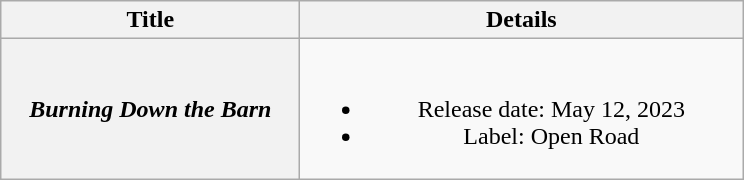<table class="wikitable plainrowheaders" style="text-align:center;">
<tr>
<th style="width:12em;">Title</th>
<th style="width:18em;">Details</th>
</tr>
<tr>
<th scope="row"><em>Burning Down the Barn</em></th>
<td><br><ul><li>Release date: May 12, 2023</li><li>Label: Open Road</li></ul></td>
</tr>
</table>
